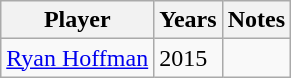<table class="wikitable sortable">
<tr>
<th>Player</th>
<th>Years</th>
<th>Notes</th>
</tr>
<tr>
<td><a href='#'>Ryan Hoffman</a></td>
<td>2015</td>
<td></td>
</tr>
</table>
